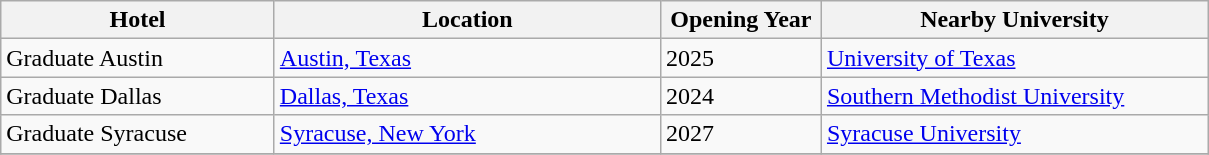<table class="wikitable sortable">
<tr>
<th style="width:175px;">Hotel</th>
<th style="width:250px;">Location</th>
<th style="width:100px;">Opening Year</th>
<th style="width:250px;">Nearby University</th>
</tr>
<tr>
<td>Graduate Austin</td>
<td><a href='#'>Austin, Texas</a></td>
<td>2025</td>
<td><a href='#'>University of Texas</a></td>
</tr>
<tr>
<td>Graduate Dallas</td>
<td><a href='#'>Dallas, Texas</a></td>
<td>2024</td>
<td><a href='#'>Southern Methodist University</a></td>
</tr>
<tr>
<td>Graduate Syracuse</td>
<td><a href='#'>Syracuse, New York</a></td>
<td>2027</td>
<td><a href='#'>Syracuse University</a></td>
</tr>
<tr>
</tr>
</table>
